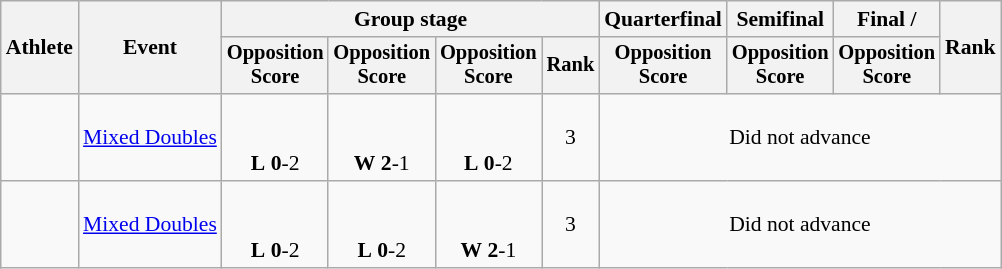<table class="wikitable" style="font-size:90%">
<tr>
<th rowspan=2>Athlete</th>
<th rowspan=2>Event</th>
<th colspan=4>Group stage</th>
<th>Quarterfinal</th>
<th>Semifinal</th>
<th>Final / </th>
<th rowspan=2>Rank</th>
</tr>
<tr style="font-size:95%">
<th>Opposition<br>Score</th>
<th>Opposition<br>Score</th>
<th>Opposition<br>Score</th>
<th>Rank</th>
<th>Opposition<br>Score</th>
<th>Opposition<br>Score</th>
<th>Opposition<br>Score</th>
</tr>
<tr align=center>
<td align=left><br></td>
<td align=left><a href='#'>Mixed Doubles</a></td>
<td><small><br></small> <br> <strong>L</strong> <strong>0</strong>-2</td>
<td><small><br></small> <br> <strong>W</strong> <strong>2</strong>-1</td>
<td><small><br></small> <br> <strong>L</strong> <strong>0</strong>-2</td>
<td>3</td>
<td colspan=4>Did not advance</td>
</tr>
<tr align=center>
<td align=left><br></td>
<td align=left><a href='#'>Mixed Doubles</a></td>
<td><small><br></small> <br> <strong>L</strong> <strong>0</strong>-2</td>
<td><small><br></small> <br> <strong>L</strong> <strong>0</strong>-2</td>
<td><small><br></small> <br> <strong>W</strong> <strong>2</strong>-1</td>
<td>3</td>
<td colspan=4>Did not advance</td>
</tr>
</table>
